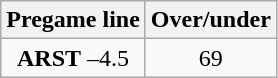<table class="wikitable">
<tr align="center">
<th style=>Pregame line</th>
<th style=>Over/under</th>
</tr>
<tr align="center">
<td><strong>ARST</strong> –4.5</td>
<td>69</td>
</tr>
</table>
